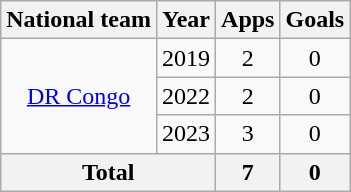<table class=wikitable style=text-align:center>
<tr>
<th>National team</th>
<th>Year</th>
<th>Apps</th>
<th>Goals</th>
</tr>
<tr>
<td rowspan="3"><a href='#'>DR Congo</a></td>
<td>2019</td>
<td>2</td>
<td>0</td>
</tr>
<tr>
<td>2022</td>
<td>2</td>
<td>0</td>
</tr>
<tr>
<td>2023</td>
<td>3</td>
<td>0</td>
</tr>
<tr>
<th colspan="2">Total</th>
<th>7</th>
<th>0</th>
</tr>
</table>
